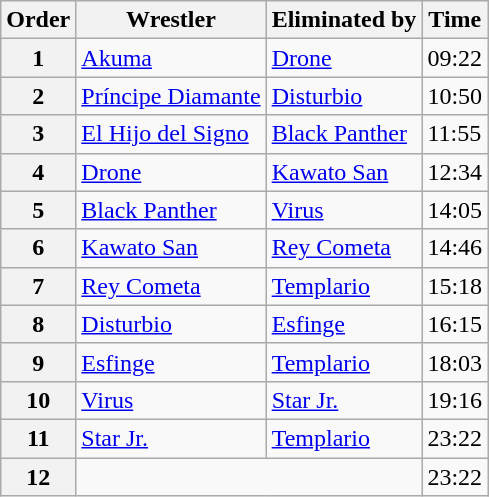<table class="wikitable sortable">
<tr>
<th data-sort-type="number" scope="col">Order</th>
<th scope="col">Wrestler</th>
<th scope="col">Eliminated by</th>
<th scope="col">Time</th>
</tr>
<tr>
<th scope=row>1</th>
<td><a href='#'>Akuma</a></td>
<td><a href='#'>Drone</a></td>
<td>09:22</td>
</tr>
<tr>
<th scope=row>2</th>
<td><a href='#'>Príncipe Diamante</a></td>
<td><a href='#'>Disturbio</a></td>
<td>10:50</td>
</tr>
<tr>
<th scope=row>3</th>
<td><a href='#'>El Hijo del Signo</a></td>
<td><a href='#'>Black Panther</a></td>
<td>11:55</td>
</tr>
<tr>
<th scope=row>4</th>
<td><a href='#'>Drone</a></td>
<td><a href='#'>Kawato San</a></td>
<td>12:34</td>
</tr>
<tr>
<th scope=row>5</th>
<td><a href='#'>Black Panther</a></td>
<td><a href='#'>Virus</a></td>
<td>14:05</td>
</tr>
<tr>
<th scope=row>6</th>
<td><a href='#'>Kawato San</a></td>
<td><a href='#'>Rey Cometa</a></td>
<td>14:46</td>
</tr>
<tr>
<th scope=row>7</th>
<td><a href='#'>Rey Cometa</a></td>
<td><a href='#'>Templario</a></td>
<td>15:18</td>
</tr>
<tr>
<th scope=row>8</th>
<td><a href='#'>Disturbio</a></td>
<td><a href='#'>Esfinge</a></td>
<td>16:15</td>
</tr>
<tr>
<th scope=row>9</th>
<td><a href='#'>Esfinge</a></td>
<td><a href='#'>Templario</a></td>
<td>18:03</td>
</tr>
<tr>
<th scope=row>10</th>
<td><a href='#'>Virus</a></td>
<td><a href='#'>Star Jr.</a></td>
<td>19:16</td>
</tr>
<tr>
<th scope=row>11</th>
<td><a href='#'>Star Jr.</a></td>
<td><a href='#'>Templario</a></td>
<td>23:22</td>
</tr>
<tr>
<th scope=row>12</th>
<td colspan=2></td>
<td>23:22</td>
</tr>
</table>
